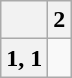<table class="wikitable">
<tr ---- valign="center">
<th></th>
<th>2</th>
</tr>
<tr ---- valign="center"  align="center">
<th>1, 1</th>
<td></td>
</tr>
</table>
